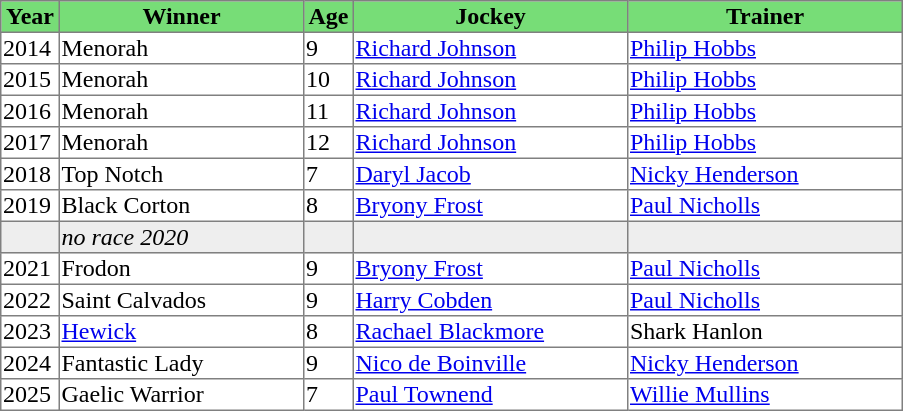<table class = "sortable" | border="1" style="border-collapse: collapse">
<tr bgcolor="#77dd77" align="center">
<th style="width:36px"><strong>Year</strong></th>
<th style="width:160px"><strong>Winner</strong></th>
<th style="width:30px"><strong>Age</strong></th>
<th style="width:180px"><strong>Jockey</strong></th>
<th style="width:180px"><strong>Trainer</strong></th>
</tr>
<tr>
<td>2014</td>
<td>Menorah</td>
<td>9</td>
<td><a href='#'>Richard Johnson</a></td>
<td><a href='#'>Philip Hobbs</a></td>
</tr>
<tr>
<td>2015</td>
<td>Menorah</td>
<td>10</td>
<td><a href='#'>Richard Johnson</a></td>
<td><a href='#'>Philip Hobbs</a></td>
</tr>
<tr>
<td>2016</td>
<td>Menorah</td>
<td>11</td>
<td><a href='#'>Richard Johnson</a></td>
<td><a href='#'>Philip Hobbs</a></td>
</tr>
<tr>
<td>2017</td>
<td>Menorah</td>
<td>12</td>
<td><a href='#'>Richard Johnson</a></td>
<td><a href='#'>Philip Hobbs</a></td>
</tr>
<tr>
<td>2018</td>
<td>Top Notch</td>
<td>7</td>
<td><a href='#'>Daryl Jacob</a></td>
<td><a href='#'>Nicky Henderson</a></td>
</tr>
<tr>
<td>2019</td>
<td>Black Corton</td>
<td>8</td>
<td><a href='#'>Bryony Frost</a></td>
<td><a href='#'>Paul Nicholls</a></td>
</tr>
<tr bgcolor="#eeeeee">
<td data-sort-value="2020"></td>
<td><em>no race 2020</em> </td>
<td></td>
<td></td>
<td></td>
</tr>
<tr>
<td>2021</td>
<td>Frodon</td>
<td>9</td>
<td><a href='#'>Bryony Frost</a></td>
<td><a href='#'>Paul Nicholls</a></td>
</tr>
<tr>
<td>2022</td>
<td>Saint Calvados</td>
<td>9</td>
<td><a href='#'>Harry Cobden</a></td>
<td><a href='#'>Paul Nicholls</a></td>
</tr>
<tr>
<td>2023</td>
<td><a href='#'>Hewick</a></td>
<td>8</td>
<td><a href='#'>Rachael Blackmore</a></td>
<td>Shark Hanlon</td>
</tr>
<tr>
<td>2024</td>
<td>Fantastic Lady</td>
<td>9</td>
<td><a href='#'>Nico de Boinville</a></td>
<td><a href='#'>Nicky Henderson</a></td>
</tr>
<tr>
<td>2025</td>
<td>Gaelic Warrior</td>
<td>7</td>
<td><a href='#'>Paul Townend</a></td>
<td><a href='#'>Willie Mullins</a></td>
</tr>
</table>
